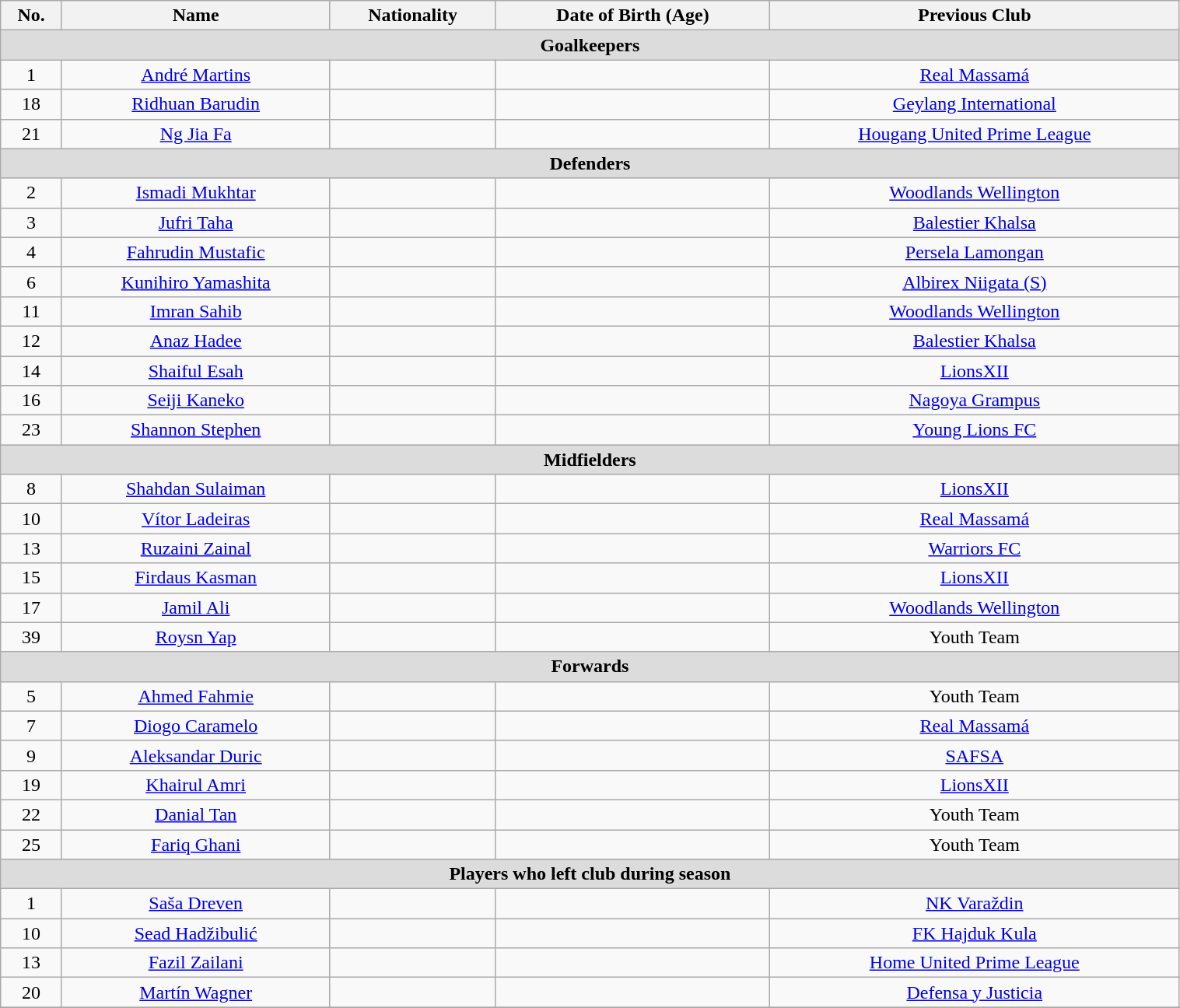<table class="wikitable" style="text-align:center; font-size:100%; width:80%;">
<tr>
<th style="background:#yellow; color:black; text-align:center;">No.</th>
<th style="background:#yellow; color:black; text-align:center;">Name</th>
<th style="background:#yellow; color:black; text-align:center;">Nationality</th>
<th style="background:#yellow; color:black; text-align:center;">Date of Birth (Age)</th>
<th style="background:#yellow; color:black; text-align:center;">Previous Club</th>
</tr>
<tr>
<th colspan="5" style="background:#dcdcdc; text-align:center;">Goalkeepers</th>
</tr>
<tr>
<td>1</td>
<td><a href='#'>André Martins</a></td>
<td></td>
<td></td>
<td> <a href='#'>Real Massamá</a></td>
</tr>
<tr>
<td>18</td>
<td><a href='#'>Ridhuan Barudin</a></td>
<td></td>
<td></td>
<td> <a href='#'>Geylang International</a></td>
</tr>
<tr>
<td>21</td>
<td><a href='#'>Ng Jia Fa</a></td>
<td></td>
<td></td>
<td> <a href='#'>Hougang United Prime League</a></td>
</tr>
<tr>
<th colspan="5" style="background:#dcdcdc; text-align:center;">Defenders</th>
</tr>
<tr>
<td>2</td>
<td><a href='#'>Ismadi Mukhtar</a></td>
<td></td>
<td></td>
<td> <a href='#'>Woodlands Wellington</a></td>
</tr>
<tr>
<td>3</td>
<td><a href='#'>Jufri Taha</a></td>
<td></td>
<td></td>
<td> <a href='#'>Balestier Khalsa</a></td>
</tr>
<tr>
<td>4</td>
<td><a href='#'>Fahrudin Mustafic</a></td>
<td></td>
<td></td>
<td> <a href='#'>Persela Lamongan</a></td>
</tr>
<tr>
<td>6</td>
<td><a href='#'>Kunihiro Yamashita</a></td>
<td></td>
<td></td>
<td> <a href='#'>Albirex Niigata (S)</a></td>
</tr>
<tr>
<td>11</td>
<td><a href='#'>Imran Sahib</a></td>
<td></td>
<td></td>
<td> <a href='#'>Woodlands Wellington</a></td>
</tr>
<tr>
<td>12</td>
<td><a href='#'>Anaz Hadee</a></td>
<td></td>
<td></td>
<td> <a href='#'>Balestier Khalsa</a></td>
</tr>
<tr>
<td>14</td>
<td><a href='#'>Shaiful Esah</a></td>
<td></td>
<td></td>
<td> <a href='#'>LionsXII</a></td>
</tr>
<tr>
<td>16</td>
<td><a href='#'>Seiji Kaneko</a></td>
<td></td>
<td></td>
<td> <a href='#'>Nagoya Grampus</a></td>
</tr>
<tr>
<td>23</td>
<td><a href='#'>Shannon Stephen</a></td>
<td></td>
<td></td>
<td> <a href='#'>Young Lions FC</a></td>
</tr>
<tr>
<th colspan="5" style="background:#dcdcdc; text-align:center;">Midfielders</th>
</tr>
<tr>
<td>8</td>
<td><a href='#'>Shahdan Sulaiman</a></td>
<td></td>
<td></td>
<td> <a href='#'>LionsXII</a></td>
</tr>
<tr>
<td>10</td>
<td><a href='#'>Vítor Ladeiras</a></td>
<td></td>
<td></td>
<td> <a href='#'>Real Massamá</a></td>
</tr>
<tr>
<td>13</td>
<td><a href='#'>Ruzaini Zainal</a></td>
<td></td>
<td></td>
<td> <a href='#'>Warriors FC</a></td>
</tr>
<tr>
<td>15</td>
<td><a href='#'>Firdaus Kasman</a></td>
<td></td>
<td></td>
<td> <a href='#'>LionsXII</a></td>
</tr>
<tr>
<td>17</td>
<td><a href='#'>Jamil Ali</a></td>
<td></td>
<td></td>
<td> <a href='#'>Woodlands Wellington</a></td>
</tr>
<tr>
<td>39</td>
<td><a href='#'>Roysn Yap</a></td>
<td></td>
<td></td>
<td>Youth Team</td>
</tr>
<tr>
<th colspan="5" style="background:#dcdcdc; text-align:center;">Forwards</th>
</tr>
<tr>
<td>5</td>
<td><a href='#'>Ahmed Fahmie</a></td>
<td></td>
<td></td>
<td>Youth Team</td>
</tr>
<tr>
<td>7</td>
<td><a href='#'>Diogo Caramelo</a></td>
<td></td>
<td></td>
<td> <a href='#'>Real Massamá</a></td>
</tr>
<tr>
<td>9</td>
<td><a href='#'>Aleksandar Duric</a></td>
<td></td>
<td></td>
<td> <a href='#'>SAFSA</a></td>
</tr>
<tr>
<td>19</td>
<td><a href='#'>Khairul Amri</a></td>
<td></td>
<td></td>
<td> <a href='#'>LionsXII</a></td>
</tr>
<tr>
<td>22</td>
<td><a href='#'>Danial Tan</a></td>
<td></td>
<td></td>
<td>Youth Team</td>
</tr>
<tr>
<td>25</td>
<td><a href='#'>Fariq Ghani</a></td>
<td></td>
<td></td>
<td>Youth Team</td>
</tr>
<tr>
<th colspan="5" style="background:#dcdcdc; text-align:center;">Players who left club during season</th>
</tr>
<tr>
<td>1</td>
<td><a href='#'>Saša Dreven</a></td>
<td></td>
<td></td>
<td> <a href='#'>NK Varaždin</a></td>
</tr>
<tr>
<td>10</td>
<td><a href='#'>Sead Hadžibulić</a></td>
<td></td>
<td></td>
<td> <a href='#'>FK Hajduk Kula</a></td>
</tr>
<tr>
<td>13</td>
<td><a href='#'>Fazil Zailani</a></td>
<td></td>
<td></td>
<td> <a href='#'>Home United Prime League</a></td>
</tr>
<tr>
<td>20</td>
<td><a href='#'>Martín Wagner</a></td>
<td></td>
<td></td>
<td> <a href='#'>Defensa y Justicia</a></td>
</tr>
<tr>
</tr>
</table>
